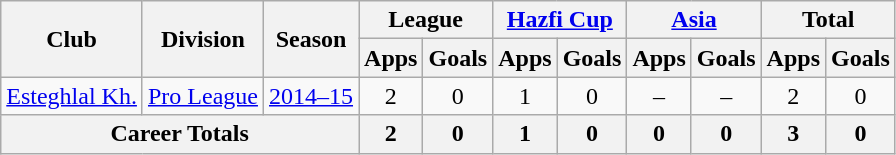<table class="wikitable" style="text-align: center;">
<tr>
<th rowspan="2">Club</th>
<th rowspan="2">Division</th>
<th rowspan="2">Season</th>
<th colspan="2">League</th>
<th colspan="2"><a href='#'>Hazfi Cup</a></th>
<th colspan="2"><a href='#'>Asia</a></th>
<th colspan="2">Total</th>
</tr>
<tr>
<th>Apps</th>
<th>Goals</th>
<th>Apps</th>
<th>Goals</th>
<th>Apps</th>
<th>Goals</th>
<th>Apps</th>
<th>Goals</th>
</tr>
<tr>
<td><a href='#'>Esteghlal Kh.</a></td>
<td><a href='#'>Pro League</a></td>
<td><a href='#'>2014–15</a></td>
<td>2</td>
<td>0</td>
<td>1</td>
<td>0</td>
<td>–</td>
<td>–</td>
<td>2</td>
<td>0</td>
</tr>
<tr>
<th colspan=3>Career Totals</th>
<th>2</th>
<th>0</th>
<th>1</th>
<th>0</th>
<th>0</th>
<th>0</th>
<th>3</th>
<th>0</th>
</tr>
</table>
